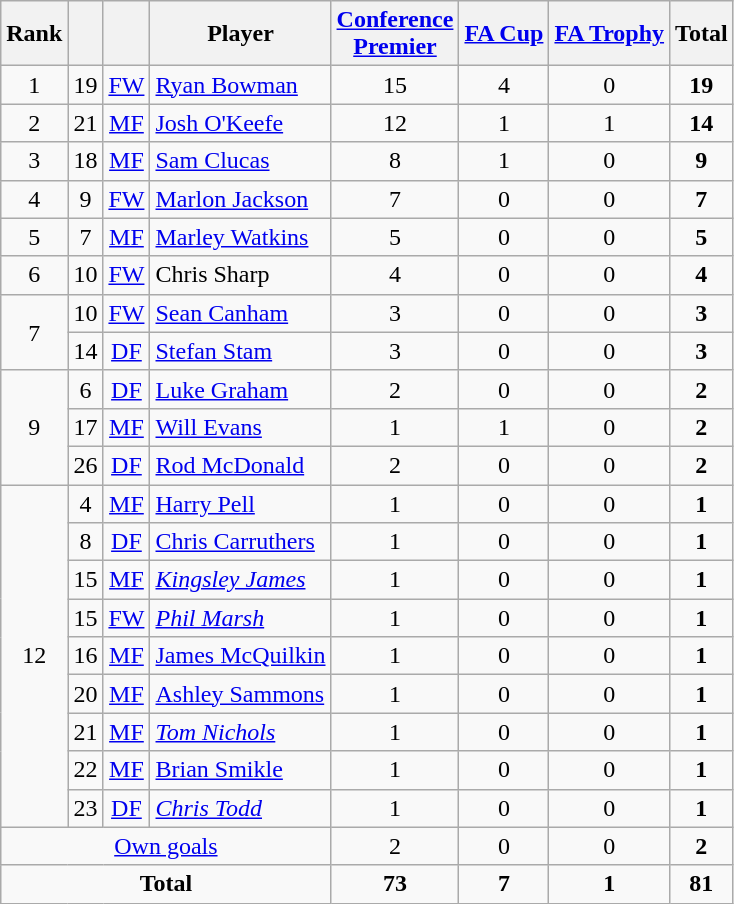<table class="wikitable sortable" style="text-align:center">
<tr>
<th>Rank</th>
<th></th>
<th></th>
<th>Player</th>
<th><a href='#'>Conference<br>Premier</a></th>
<th><a href='#'>FA Cup</a></th>
<th><a href='#'>FA Trophy</a></th>
<th>Total</th>
</tr>
<tr>
<td>1</td>
<td>19</td>
<td><a href='#'>FW</a></td>
<td data-sort-value="Bowman, Ryan" style="text-align:left"> <a href='#'>Ryan Bowman</a></td>
<td>15</td>
<td>4</td>
<td>0</td>
<td><strong>19</strong></td>
</tr>
<tr>
<td>2</td>
<td>21</td>
<td><a href='#'>MF</a></td>
<td data-sort-value="O'Keefe, Josh" style="text-align:left"> <a href='#'>Josh O'Keefe</a></td>
<td>12</td>
<td>1</td>
<td>1</td>
<td><strong>14</strong></td>
</tr>
<tr>
<td>3</td>
<td>18</td>
<td><a href='#'>MF</a></td>
<td data-sort-value="Clucas, Sam" style="text-align:left"> <a href='#'>Sam Clucas</a></td>
<td>8</td>
<td>1</td>
<td>0</td>
<td><strong>9</strong></td>
</tr>
<tr>
<td>4</td>
<td>9</td>
<td><a href='#'>FW</a></td>
<td data-sort-value="Jackson, Marlon" style="text-align:left"> <a href='#'>Marlon Jackson</a></td>
<td>7</td>
<td>0</td>
<td>0</td>
<td><strong>7</strong></td>
</tr>
<tr>
<td>5</td>
<td>7</td>
<td><a href='#'>MF</a></td>
<td data-sort-value="Watkins, Marley" style="text-align:left"> <a href='#'>Marley Watkins</a></td>
<td>5</td>
<td>0</td>
<td>0</td>
<td><strong>5</strong></td>
</tr>
<tr>
<td>6</td>
<td>10</td>
<td><a href='#'>FW</a></td>
<td data-sort-value="Sharp, Chris" style="text-align:left"> Chris Sharp</td>
<td>4</td>
<td>0</td>
<td>0</td>
<td><strong>4</strong></td>
</tr>
<tr>
<td rowspan="2">7</td>
<td>10</td>
<td><a href='#'>FW</a></td>
<td data-sort-value="Canham, Sean" style="text-align:left"> <a href='#'>Sean Canham</a></td>
<td>3</td>
<td>0</td>
<td>0</td>
<td><strong>3</strong></td>
</tr>
<tr>
<td>14</td>
<td><a href='#'>DF</a></td>
<td data-sort-value="Stam, Stefan" style="text-align:left"> <a href='#'>Stefan Stam</a></td>
<td>3</td>
<td>0</td>
<td>0</td>
<td><strong>3</strong></td>
</tr>
<tr>
<td rowspan="3">9</td>
<td>6</td>
<td><a href='#'>DF</a></td>
<td data-sort-value="Graham, Luke" style="text-align:left"> <a href='#'>Luke Graham</a></td>
<td>2</td>
<td>0</td>
<td>0</td>
<td><strong>2</strong></td>
</tr>
<tr>
<td>17</td>
<td><a href='#'>MF</a></td>
<td data-sort-value="Evans, Will" style="text-align:left"> <a href='#'>Will Evans</a></td>
<td>1</td>
<td>1</td>
<td>0</td>
<td><strong>2</strong></td>
</tr>
<tr>
<td>26</td>
<td><a href='#'>DF</a></td>
<td data-sort-value="McDonald, Rod" style="text-align:left"> <a href='#'>Rod McDonald</a></td>
<td>2</td>
<td>0</td>
<td>0</td>
<td><strong>2</strong></td>
</tr>
<tr>
<td rowspan="9">12</td>
<td>4</td>
<td><a href='#'>MF</a></td>
<td data-sort-value="Pell, Harry" style="text-align:left"> <a href='#'>Harry Pell</a></td>
<td>1</td>
<td>0</td>
<td>0</td>
<td><strong>1</strong></td>
</tr>
<tr>
<td>8</td>
<td><a href='#'>DF</a></td>
<td data-sort-value="Carruthers, Chris" style="text-align:left"> <a href='#'>Chris Carruthers</a></td>
<td>1</td>
<td>0</td>
<td>0</td>
<td><strong>1</strong></td>
</tr>
<tr>
<td>15</td>
<td><a href='#'>MF</a></td>
<td data-sort-value="James, Kingsley" style="text-align:left"> <em><a href='#'>Kingsley James</a></em></td>
<td>1</td>
<td>0</td>
<td>0</td>
<td><strong>1</strong></td>
</tr>
<tr>
<td>15</td>
<td><a href='#'>FW</a></td>
<td data-sort-value="Marsh, Phil" style="text-align:left"> <em><a href='#'>Phil Marsh</a></em></td>
<td>1</td>
<td>0</td>
<td>0</td>
<td><strong>1</strong></td>
</tr>
<tr>
<td>16</td>
<td><a href='#'>MF</a></td>
<td data-sort-value="McQuilkin, James" style="text-align:left"> <a href='#'>James McQuilkin</a></td>
<td>1</td>
<td>0</td>
<td>0</td>
<td><strong>1</strong></td>
</tr>
<tr>
<td>20</td>
<td><a href='#'>MF</a></td>
<td data-sort-value="Sammons, Ashley" style="text-align:left"> <a href='#'>Ashley Sammons</a></td>
<td>1</td>
<td>0</td>
<td>0</td>
<td><strong>1</strong></td>
</tr>
<tr>
<td>21</td>
<td><a href='#'>MF</a></td>
<td data-sort-value="Nichols, Tom" style="text-align:left"> <a href='#'><em>Tom Nichols</em></a></td>
<td>1</td>
<td>0</td>
<td>0</td>
<td><strong>1</strong></td>
</tr>
<tr>
<td>22</td>
<td><a href='#'>MF</a></td>
<td data-sort-value="Smikle, Brian" style="text-align:left"> <a href='#'>Brian Smikle</a></td>
<td>1</td>
<td>0</td>
<td>0</td>
<td><strong>1</strong></td>
</tr>
<tr>
<td>23</td>
<td><a href='#'>DF</a></td>
<td data-sort-value="Todd, Chris" style="text-align:left"> <em><a href='#'>Chris Todd</a></em></td>
<td>1</td>
<td>0</td>
<td>0</td>
<td><strong>1</strong></td>
</tr>
<tr>
<td colspan="4"><a href='#'>Own goals</a></td>
<td>2</td>
<td>0</td>
<td>0</td>
<td><strong>2</strong></td>
</tr>
<tr class="sortbottom">
<td colspan="4"><strong>Total</strong></td>
<td><strong>73</strong></td>
<td><strong>7</strong></td>
<td><strong>1</strong></td>
<td><strong>81</strong></td>
</tr>
</table>
